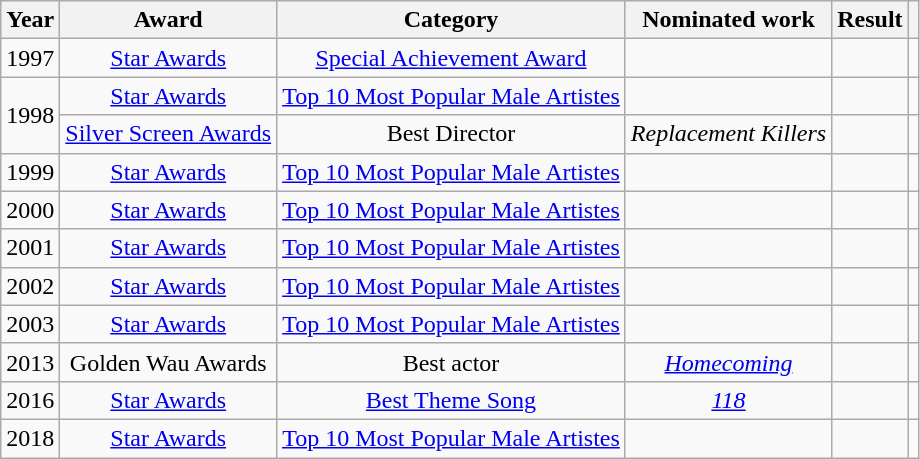<table class="wikitable sortable" style="text-align: center;">
<tr>
<th>Year</th>
<th>Award</th>
<th>Category</th>
<th>Nominated work</th>
<th>Result</th>
<th></th>
</tr>
<tr>
<td>1997</td>
<td><a href='#'>Star Awards</a></td>
<td><a href='#'>Special Achievement Award</a></td>
<td></td>
<td></td>
<td></td>
</tr>
<tr>
<td rowspan="2">1998</td>
<td><a href='#'>Star Awards</a></td>
<td><a href='#'>Top 10 Most Popular Male Artistes</a></td>
<td></td>
<td></td>
<td></td>
</tr>
<tr>
<td><a href='#'>Silver Screen Awards</a></td>
<td>Best Director</td>
<td><em>Replacement Killers</em></td>
<td></td>
<td></td>
</tr>
<tr>
<td>1999</td>
<td><a href='#'>Star Awards</a></td>
<td><a href='#'>Top 10 Most Popular Male Artistes</a></td>
<td></td>
<td></td>
<td></td>
</tr>
<tr>
<td>2000</td>
<td><a href='#'>Star Awards</a></td>
<td><a href='#'>Top 10 Most Popular Male Artistes</a></td>
<td></td>
<td></td>
<td></td>
</tr>
<tr>
<td>2001</td>
<td><a href='#'>Star Awards</a></td>
<td><a href='#'>Top 10 Most Popular Male Artistes</a></td>
<td></td>
<td></td>
<td></td>
</tr>
<tr>
<td>2002</td>
<td><a href='#'>Star Awards</a></td>
<td><a href='#'>Top 10 Most Popular Male Artistes</a></td>
<td></td>
<td></td>
<td></td>
</tr>
<tr>
<td>2003</td>
<td><a href='#'>Star Awards</a></td>
<td><a href='#'>Top 10 Most Popular Male Artistes</a></td>
<td></td>
<td></td>
<td></td>
</tr>
<tr>
<td>2013</td>
<td>Golden Wau Awards</td>
<td>Best actor</td>
<td><em><a href='#'>Homecoming</a></em></td>
<td></td>
<td></td>
</tr>
<tr>
<td>2016</td>
<td><a href='#'>Star Awards</a></td>
<td><a href='#'>Best Theme Song</a></td>
<td><em><a href='#'>118</a></em></td>
<td></td>
<td></td>
</tr>
<tr>
<td>2018</td>
<td><a href='#'>Star Awards</a></td>
<td><a href='#'>Top 10 Most Popular Male Artistes</a></td>
<td></td>
<td></td>
<td></td>
</tr>
</table>
